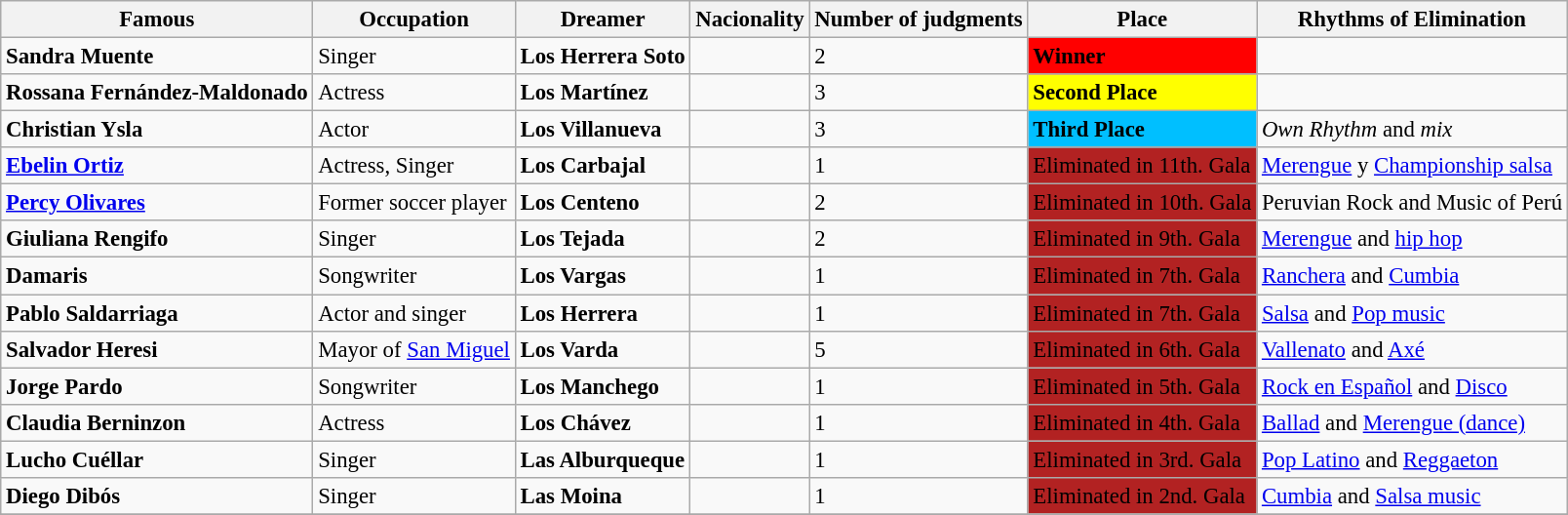<table class="wikitable" style="font-size:95%;">
<tr>
<th>Famous</th>
<th>Occupation</th>
<th>Dreamer</th>
<th>Nacionality</th>
<th>Number of judgments</th>
<th>Place</th>
<th>Rhythms of Elimination</th>
</tr>
<tr>
<td><strong>Sandra Muente</strong></td>
<td>Singer</td>
<td><strong>Los Herrera Soto</strong></td>
<td> </td>
<td>2</td>
<td style="background-color:red"><span><strong>Winner</strong></span></td>
<td></td>
</tr>
<tr>
<td><strong>Rossana Fernández-Maldonado</strong></td>
<td>Actress</td>
<td><strong>Los Martínez</strong></td>
<td></td>
<td>3</td>
<td style="background-color:Yellow"><strong>Second Place</strong></td>
<td></td>
</tr>
<tr>
<td><strong>Christian Ysla</strong></td>
<td>Actor</td>
<td><strong>Los Villanueva</strong></td>
<td></td>
<td>3</td>
<td style="background-color:DeepSkyBlue"><strong>Third Place</strong></td>
<td><em>Own Rhythm</em> and <em>mix</em></td>
</tr>
<tr>
<td><strong><a href='#'>Ebelin Ortiz</a></strong></td>
<td>Actress, Singer</td>
<td><strong>Los Carbajal</strong></td>
<td></td>
<td>1</td>
<td style="background-color:firebrick"><span>Eliminated in 11th. Gala</span></td>
<td><a href='#'>Merengue</a> y <a href='#'>Championship salsa</a></td>
</tr>
<tr>
<td><strong><a href='#'>Percy Olivares</a></strong></td>
<td>Former soccer player</td>
<td><strong>Los Centeno</strong></td>
<td></td>
<td>2</td>
<td style="background-color:firebrick"><span>Eliminated in 10th. Gala</span></td>
<td>Peruvian Rock and Music of Perú</td>
</tr>
<tr>
<td><strong>Giuliana Rengifo</strong></td>
<td>Singer</td>
<td><strong>Los Tejada</strong></td>
<td></td>
<td>2</td>
<td style="background-color:firebrick"><span>Eliminated in 9th. Gala</span></td>
<td><a href='#'>Merengue</a> and <a href='#'>hip hop</a></td>
</tr>
<tr>
<td><strong>Damaris</strong></td>
<td>Songwriter</td>
<td><strong>Los Vargas</strong></td>
<td></td>
<td>1</td>
<td style="background-color:firebrick"><span>Eliminated in 7th. Gala</span></td>
<td><a href='#'>Ranchera</a> and <a href='#'>Cumbia</a></td>
</tr>
<tr>
<td><strong>Pablo Saldarriaga</strong></td>
<td>Actor and singer</td>
<td><strong>Los Herrera</strong></td>
<td></td>
<td>1</td>
<td style="background-color:firebrick"><span>Eliminated in 7th. Gala</span></td>
<td><a href='#'>Salsa</a> and <a href='#'>Pop music</a></td>
</tr>
<tr>
<td><strong>Salvador Heresi</strong></td>
<td>Mayor of <a href='#'>San Miguel</a></td>
<td><strong>Los Varda</strong></td>
<td></td>
<td>5</td>
<td style="background-color:firebrick"><span>Eliminated in 6th. Gala</span></td>
<td><a href='#'>Vallenato</a> and <a href='#'>Axé</a></td>
</tr>
<tr>
<td><strong>Jorge Pardo</strong></td>
<td>Songwriter</td>
<td><strong>Los Manchego</strong></td>
<td></td>
<td>1</td>
<td style="background-color:firebrick"><span>Eliminated in 5th. Gala</span></td>
<td><a href='#'>Rock en Español</a> and <a href='#'>Disco</a></td>
</tr>
<tr>
<td><strong>Claudia Berninzon</strong></td>
<td>Actress</td>
<td><strong>Los Chávez</strong></td>
<td></td>
<td>1</td>
<td style="background-color:firebrick"><span>Eliminated in 4th. Gala</span></td>
<td><a href='#'>Ballad</a> and <a href='#'>Merengue (dance)</a></td>
</tr>
<tr>
<td><strong>Lucho Cuéllar</strong></td>
<td>Singer</td>
<td><strong>Las Alburqueque</strong></td>
<td></td>
<td>1</td>
<td style="background-color:firebrick"><span>Eliminated in 3rd. Gala</span></td>
<td><a href='#'>Pop Latino</a> and <a href='#'>Reggaeton</a></td>
</tr>
<tr>
<td><strong>Diego Dibós</strong></td>
<td>Singer</td>
<td><strong>Las Moina</strong></td>
<td></td>
<td>1</td>
<td style="background-color:firebrick"><span>Eliminated in 2nd. Gala</span></td>
<td><a href='#'>Cumbia</a> and <a href='#'>Salsa music</a></td>
</tr>
<tr>
</tr>
</table>
